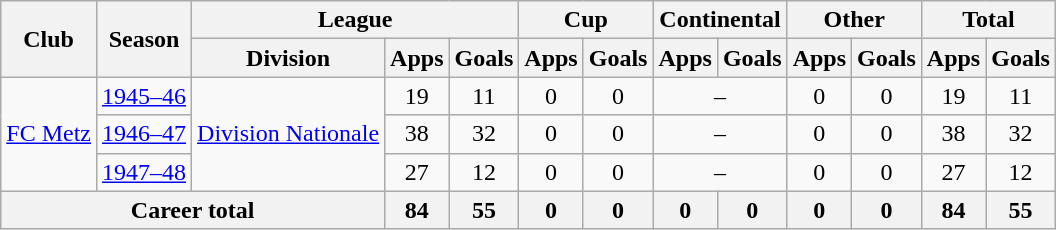<table class="wikitable" style="text-align: center">
<tr>
<th rowspan="2">Club</th>
<th rowspan="2">Season</th>
<th colspan="3">League</th>
<th colspan="2">Cup</th>
<th colspan="2">Continental</th>
<th colspan="2">Other</th>
<th colspan="2">Total</th>
</tr>
<tr>
<th>Division</th>
<th>Apps</th>
<th>Goals</th>
<th>Apps</th>
<th>Goals</th>
<th>Apps</th>
<th>Goals</th>
<th>Apps</th>
<th>Goals</th>
<th>Apps</th>
<th>Goals</th>
</tr>
<tr>
<td rowspan="3"><a href='#'>FC Metz</a></td>
<td><a href='#'>1945–46</a></td>
<td rowspan="3"><a href='#'>Division Nationale</a></td>
<td>19</td>
<td>11</td>
<td>0</td>
<td>0</td>
<td colspan="2">–</td>
<td>0</td>
<td>0</td>
<td>19</td>
<td>11</td>
</tr>
<tr>
<td><a href='#'>1946–47</a></td>
<td>38</td>
<td>32</td>
<td>0</td>
<td>0</td>
<td colspan="2">–</td>
<td>0</td>
<td>0</td>
<td>38</td>
<td>32</td>
</tr>
<tr>
<td><a href='#'>1947–48</a></td>
<td>27</td>
<td>12</td>
<td>0</td>
<td>0</td>
<td colspan="2">–</td>
<td>0</td>
<td>0</td>
<td>27</td>
<td>12</td>
</tr>
<tr>
<th colspan="3"><strong>Career total</strong></th>
<th>84</th>
<th>55</th>
<th>0</th>
<th>0</th>
<th>0</th>
<th>0</th>
<th>0</th>
<th>0</th>
<th>84</th>
<th>55</th>
</tr>
</table>
